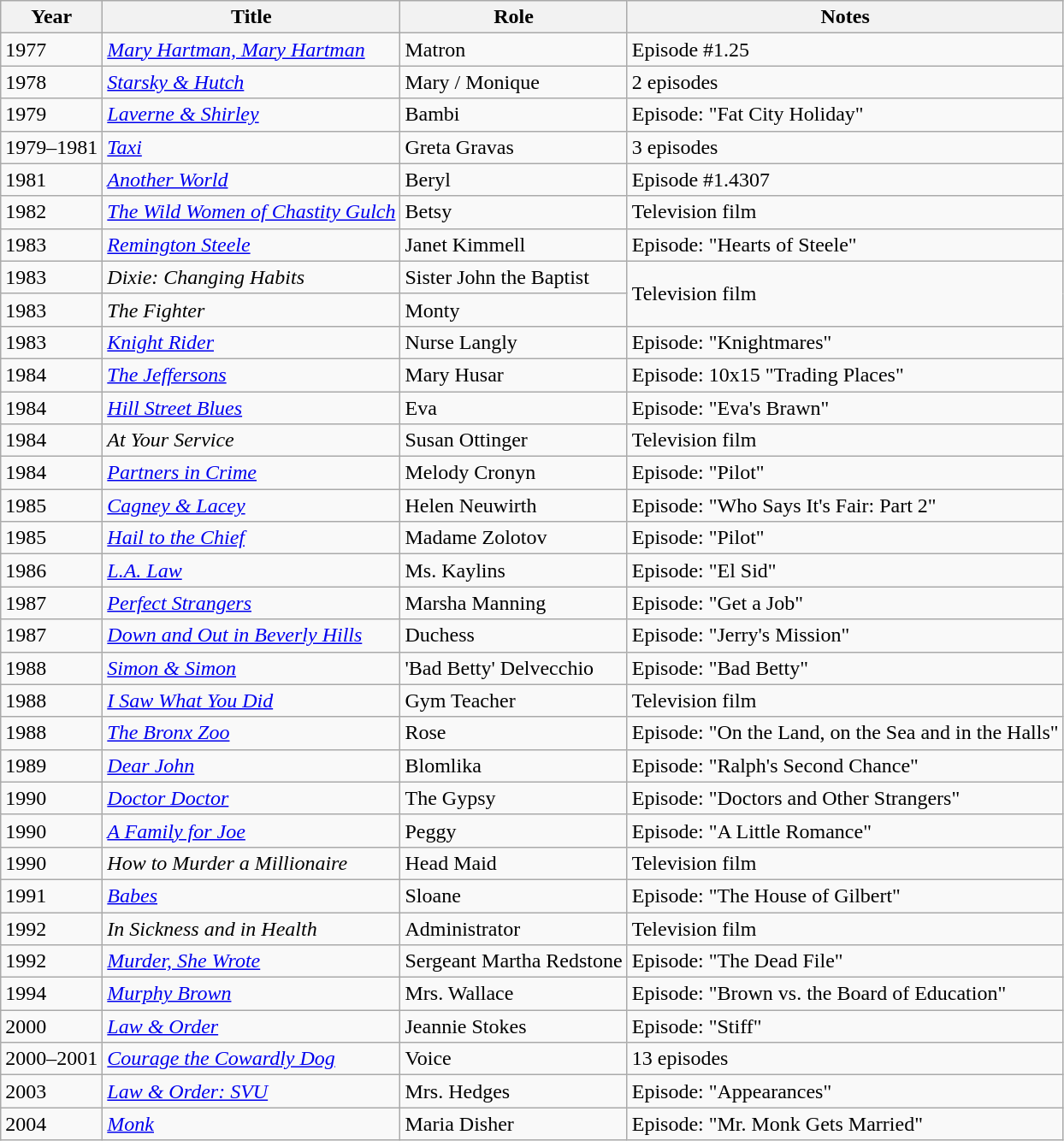<table class="wikitable sortable">
<tr>
<th>Year</th>
<th>Title</th>
<th>Role</th>
<th>Notes</th>
</tr>
<tr>
<td>1977</td>
<td><em><a href='#'>Mary Hartman, Mary Hartman</a></em></td>
<td>Matron</td>
<td>Episode #1.25</td>
</tr>
<tr>
<td>1978</td>
<td><em><a href='#'>Starsky & Hutch</a></em></td>
<td>Mary / Monique</td>
<td>2 episodes</td>
</tr>
<tr>
<td>1979</td>
<td><em><a href='#'>Laverne & Shirley</a></em></td>
<td>Bambi</td>
<td>Episode: "Fat City Holiday"</td>
</tr>
<tr>
<td>1979–1981</td>
<td><a href='#'><em>Taxi</em></a></td>
<td>Greta Gravas</td>
<td>3 episodes</td>
</tr>
<tr>
<td>1981</td>
<td><a href='#'><em>Another World</em></a></td>
<td>Beryl</td>
<td>Episode #1.4307</td>
</tr>
<tr>
<td>1982</td>
<td><em><a href='#'>The Wild Women of Chastity Gulch</a></em></td>
<td>Betsy</td>
<td>Television film</td>
</tr>
<tr>
<td>1983</td>
<td><em><a href='#'>Remington Steele</a></em></td>
<td>Janet Kimmell</td>
<td>Episode: "Hearts of Steele"</td>
</tr>
<tr>
<td>1983</td>
<td><em>Dixie: Changing Habits</em></td>
<td>Sister John the Baptist</td>
<td rowspan="2">Television film</td>
</tr>
<tr>
<td>1983</td>
<td><em>The Fighter</em></td>
<td>Monty</td>
</tr>
<tr>
<td>1983</td>
<td><a href='#'><em>Knight Rider</em></a></td>
<td>Nurse Langly</td>
<td>Episode: "Knightmares"</td>
</tr>
<tr>
<td>1984</td>
<td><em><a href='#'>The Jeffersons</a></em></td>
<td>Mary Husar</td>
<td>Episode: 10x15 "Trading Places"</td>
</tr>
<tr>
<td>1984</td>
<td><em><a href='#'>Hill Street Blues</a></em></td>
<td>Eva</td>
<td>Episode: "Eva's Brawn"</td>
</tr>
<tr>
<td>1984</td>
<td><em>At Your Service</em></td>
<td>Susan Ottinger</td>
<td>Television film</td>
</tr>
<tr>
<td>1984</td>
<td><a href='#'><em>Partners in Crime</em></a></td>
<td>Melody Cronyn</td>
<td>Episode: "Pilot"</td>
</tr>
<tr>
<td>1985</td>
<td><em><a href='#'>Cagney & Lacey</a></em></td>
<td>Helen Neuwirth</td>
<td>Episode: "Who Says It's Fair: Part 2"</td>
</tr>
<tr>
<td>1985</td>
<td><a href='#'><em>Hail to the Chief</em></a></td>
<td>Madame Zolotov</td>
<td>Episode: "Pilot"</td>
</tr>
<tr>
<td>1986</td>
<td><em><a href='#'>L.A. Law</a></em></td>
<td>Ms. Kaylins</td>
<td>Episode: "El Sid"</td>
</tr>
<tr>
<td>1987</td>
<td><a href='#'><em>Perfect Strangers</em></a></td>
<td>Marsha Manning</td>
<td>Episode: "Get a Job"</td>
</tr>
<tr>
<td>1987</td>
<td><a href='#'><em>Down and Out in Beverly Hills</em></a></td>
<td>Duchess</td>
<td>Episode: "Jerry's Mission"</td>
</tr>
<tr>
<td>1988</td>
<td><em><a href='#'>Simon & Simon</a></em></td>
<td>'Bad Betty' Delvecchio</td>
<td>Episode: "Bad Betty"</td>
</tr>
<tr>
<td>1988</td>
<td><a href='#'><em>I Saw What You Did</em></a></td>
<td>Gym Teacher</td>
<td>Television film</td>
</tr>
<tr>
<td>1988</td>
<td><a href='#'><em>The Bronx Zoo</em></a></td>
<td>Rose</td>
<td>Episode: "On the Land, on the Sea and in the Halls"</td>
</tr>
<tr>
<td>1989</td>
<td><a href='#'><em>Dear John</em></a></td>
<td>Blomlika</td>
<td>Episode: "Ralph's Second Chance"</td>
</tr>
<tr>
<td>1990</td>
<td><a href='#'><em>Doctor Doctor</em></a></td>
<td>The Gypsy</td>
<td>Episode: "Doctors and Other Strangers"</td>
</tr>
<tr>
<td>1990</td>
<td><em><a href='#'>A Family for Joe</a></em></td>
<td>Peggy</td>
<td>Episode: "A Little Romance"</td>
</tr>
<tr>
<td>1990</td>
<td><em>How to Murder a Millionaire</em></td>
<td>Head Maid</td>
<td>Television film</td>
</tr>
<tr>
<td>1991</td>
<td><a href='#'><em>Babes</em></a></td>
<td>Sloane</td>
<td>Episode: "The House of Gilbert"</td>
</tr>
<tr>
<td>1992</td>
<td><em>In Sickness and in Health</em></td>
<td>Administrator</td>
<td>Television film</td>
</tr>
<tr>
<td>1992</td>
<td><em><a href='#'>Murder, She Wrote</a></em></td>
<td>Sergeant Martha Redstone</td>
<td>Episode: "The Dead File"</td>
</tr>
<tr>
<td>1994</td>
<td><em><a href='#'>Murphy Brown</a></em></td>
<td>Mrs. Wallace</td>
<td>Episode: "Brown vs. the Board of Education"</td>
</tr>
<tr>
<td>2000</td>
<td><em><a href='#'>Law & Order</a></em></td>
<td>Jeannie Stokes</td>
<td>Episode: "Stiff"</td>
</tr>
<tr>
<td>2000–2001</td>
<td><em><a href='#'>Courage the Cowardly Dog</a></em></td>
<td>Voice</td>
<td>13 episodes</td>
</tr>
<tr>
<td>2003</td>
<td><a href='#'><em>Law & Order: SVU</em></a></td>
<td>Mrs. Hedges</td>
<td>Episode: "Appearances"</td>
</tr>
<tr>
<td>2004</td>
<td><a href='#'><em>Monk</em></a></td>
<td>Maria Disher</td>
<td>Episode: "Mr. Monk Gets Married"</td>
</tr>
</table>
